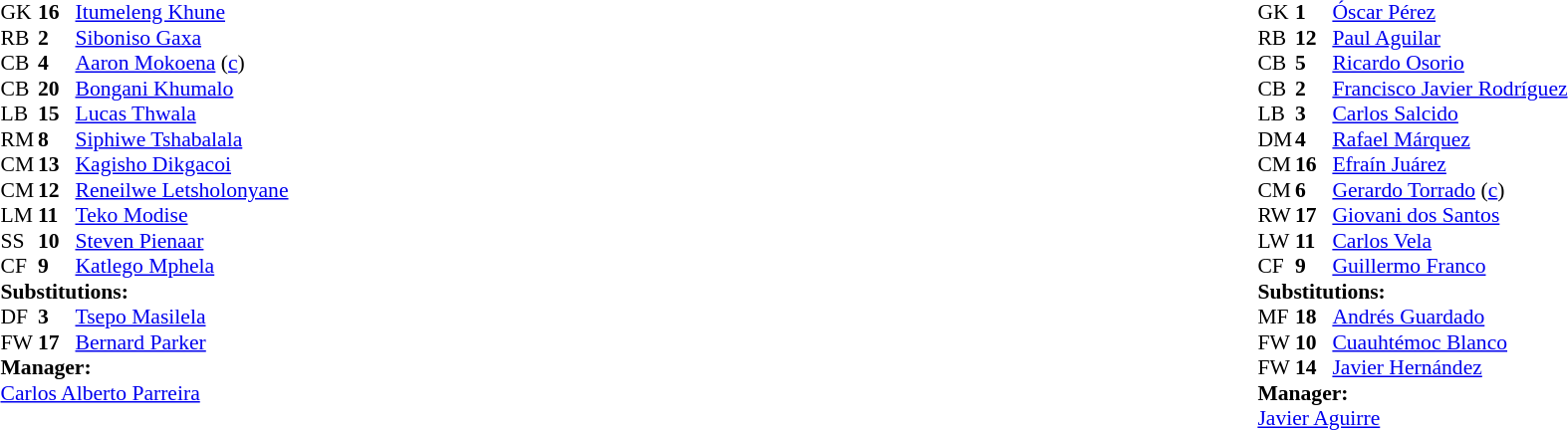<table width="100%">
<tr>
<td valign="top" width="40%"><br><table style="font-size: 90%" cellspacing="0" cellpadding="0">
<tr>
<th width="25"></th>
<th width="25"></th>
</tr>
<tr>
<td>GK</td>
<td><strong>16</strong></td>
<td><a href='#'>Itumeleng Khune</a></td>
</tr>
<tr>
<td>RB</td>
<td><strong>2</strong></td>
<td><a href='#'>Siboniso Gaxa</a></td>
</tr>
<tr>
<td>CB</td>
<td><strong>4</strong></td>
<td><a href='#'>Aaron Mokoena</a> (<a href='#'>c</a>)</td>
</tr>
<tr>
<td>CB</td>
<td><strong>20</strong></td>
<td><a href='#'>Bongani Khumalo</a></td>
</tr>
<tr>
<td>LB</td>
<td><strong>15</strong></td>
<td><a href='#'>Lucas Thwala</a></td>
<td></td>
<td></td>
</tr>
<tr>
<td>RM</td>
<td><strong>8</strong></td>
<td><a href='#'>Siphiwe Tshabalala</a></td>
</tr>
<tr>
<td>CM</td>
<td><strong>13</strong></td>
<td><a href='#'>Kagisho Dikgacoi</a></td>
<td></td>
</tr>
<tr>
<td>CM</td>
<td><strong>12</strong></td>
<td><a href='#'>Reneilwe Letsholonyane</a></td>
</tr>
<tr>
<td>LM</td>
<td><strong>11</strong></td>
<td><a href='#'>Teko Modise</a></td>
</tr>
<tr>
<td>SS</td>
<td><strong>10</strong></td>
<td><a href='#'>Steven Pienaar</a></td>
<td></td>
<td></td>
</tr>
<tr>
<td>CF</td>
<td><strong>9</strong></td>
<td><a href='#'>Katlego Mphela</a></td>
</tr>
<tr>
<td colspan=3><strong>Substitutions:</strong></td>
</tr>
<tr>
<td>DF</td>
<td><strong>3</strong></td>
<td><a href='#'>Tsepo Masilela</a></td>
<td></td>
<td></td>
</tr>
<tr>
<td>FW</td>
<td><strong>17</strong></td>
<td><a href='#'>Bernard Parker</a></td>
<td></td>
<td></td>
</tr>
<tr>
<td colspan=3><strong>Manager:</strong></td>
</tr>
<tr>
<td colspan=3> <a href='#'>Carlos Alberto Parreira</a></td>
</tr>
</table>
</td>
<td valign="top"></td>
<td valign="top" width="50%"><br><table style="font-size: 90%" cellspacing="0" cellpadding="0" align="center">
<tr>
<th width=25></th>
<th width=25></th>
</tr>
<tr>
<td>GK</td>
<td><strong>1</strong></td>
<td><a href='#'>Óscar Pérez</a></td>
</tr>
<tr>
<td>RB</td>
<td><strong>12</strong></td>
<td><a href='#'>Paul Aguilar</a></td>
<td></td>
<td></td>
</tr>
<tr>
<td>CB</td>
<td><strong>5</strong></td>
<td><a href='#'>Ricardo Osorio</a></td>
</tr>
<tr>
<td>CB</td>
<td><strong>2</strong></td>
<td><a href='#'>Francisco Javier Rodríguez</a></td>
</tr>
<tr>
<td>LB</td>
<td><strong>3</strong></td>
<td><a href='#'>Carlos Salcido</a></td>
</tr>
<tr>
<td>DM</td>
<td><strong>4</strong></td>
<td><a href='#'>Rafael Márquez</a></td>
</tr>
<tr>
<td>CM</td>
<td><strong>16</strong></td>
<td><a href='#'>Efraín Juárez</a></td>
<td></td>
</tr>
<tr>
<td>CM</td>
<td><strong>6</strong></td>
<td><a href='#'>Gerardo Torrado</a> (<a href='#'>c</a>)</td>
<td></td>
</tr>
<tr>
<td>RW</td>
<td><strong>17</strong></td>
<td><a href='#'>Giovani dos Santos</a></td>
</tr>
<tr>
<td>LW</td>
<td><strong>11</strong></td>
<td><a href='#'>Carlos Vela</a></td>
<td></td>
<td></td>
</tr>
<tr>
<td>CF</td>
<td><strong>9</strong></td>
<td><a href='#'>Guillermo Franco</a></td>
<td></td>
<td></td>
</tr>
<tr>
<td colspan=3><strong>Substitutions:</strong></td>
</tr>
<tr>
<td>MF</td>
<td><strong>18</strong></td>
<td><a href='#'>Andrés Guardado</a></td>
<td></td>
<td></td>
</tr>
<tr>
<td>FW</td>
<td><strong>10</strong></td>
<td><a href='#'>Cuauhtémoc Blanco</a></td>
<td></td>
<td></td>
</tr>
<tr>
<td>FW</td>
<td><strong>14</strong></td>
<td><a href='#'>Javier Hernández</a></td>
<td></td>
<td></td>
</tr>
<tr>
<td colspan=3><strong>Manager:</strong></td>
</tr>
<tr>
<td colspan=3><a href='#'>Javier Aguirre</a></td>
</tr>
</table>
</td>
</tr>
</table>
